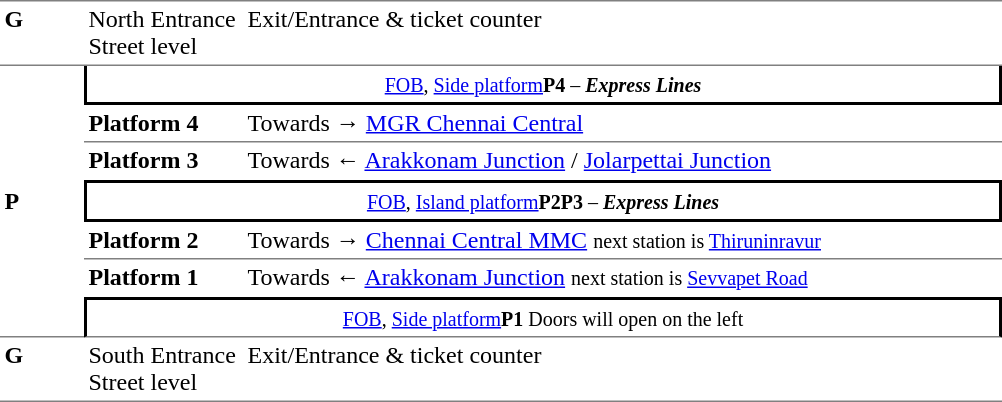<table cellpadding="3" cellspacing="0" border="0">
<tr>
<td valign="top" width="50" style="border-top:solid 1px gray;border-bottom:solid 1px gray;"><strong>G</strong></td>
<td valign="top" width="100" style="border-top:solid 1px gray;border-bottom:solid 1px gray;">North Entrance Street level</td>
<td valign="top" width="390" style="border-top:solid 1px gray;border-bottom:solid 1px gray;">Exit/Entrance & ticket counter</td>
</tr>
<tr>
<td rowspan="7" style="border-bottom:solid 1px gray;" width="50" valign="center"><strong>P</strong></td>
<td colspan="2" style="border-right:solid 2px black;border-left:solid 2px black;border-bottom:solid 2px black;text-align:center;"><a href='#'><small>FOB</small></a><small>, <a href='#'>Side platform</a><strong>P4</strong> – <strong><em>Express Lines</em></strong></small></td>
</tr>
<tr>
<td width="100" style="border-bottom:solid 1px gray;"><span><strong>Platform 4</strong></span></td>
<td width="500" style="border-bottom:solid 1px gray;">Towards → <a href='#'>MGR Chennai Central</a></td>
</tr>
<tr>
<td width="100" style="border-bottom:solid 1px white;"><span><strong>Platform 3</strong></span></td>
<td width="500" style="border-bottom:solid 1px white;">Towards ← <a href='#'>Arakkonam Junction</a> / <a href='#'>Jolarpettai Junction</a></td>
</tr>
<tr>
<td colspan="2" style="border-top:solid 2px black;border-right:solid 2px black;border-left:solid 2px black;border-bottom:solid 2px black;text-align:center;"><a href='#'><small>FOB</small></a><small>, <a href='#'>Island platform</a><strong>P2</strong><strong>P3</strong> – <strong><em>Express Lines</em></strong></small></td>
</tr>
<tr>
<td width="100" style="border-bottom:solid 1px gray;"><span><strong>Platform 2</strong></span></td>
<td style="border-bottom:solid 1px gray;" width="500">Towards → <a href='#'>Chennai Central MMC</a> <small>next station is <a href='#'>Thiruninravur</a></small></td>
</tr>
<tr>
<td width="100" style="border-bottom:solid 1px white;"><span><strong>Platform 1</strong></span></td>
<td style="border-bottom:solid 1px white;" width="500">Towards ← <a href='#'>Arakkonam Junction</a> <small>next station is <a href='#'>Sevvapet Road</a></small></td>
</tr>
<tr>
<td colspan="2" width="100" style="border-top:solid 2px black;border-right:solid 2px black;border-left:solid 2px black;border-bottom:solid 1px gray;" align="center"><a href='#'><small>FOB</small></a><small>, <a href='#'>Side platform</a><strong>P1</strong> Doors will open on the left</small></td>
</tr>
<tr>
<td style="border-bottom:solid 1px gray;" width="50" valign="top"><strong>G</strong></td>
<td style="border-bottom:solid 1px gray;" width="50" valign="top">South Entrance Street level</td>
<td style="border-bottom:solid 1px gray;" width="50" valign="top">Exit/Entrance & ticket counter</td>
</tr>
<tr>
</tr>
</table>
